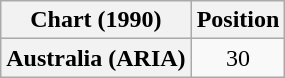<table class="wikitable plainrowheaders" style="text-align:center">
<tr>
<th scope="col">Chart (1990)</th>
<th scope="col">Position</th>
</tr>
<tr>
<th scope="row">Australia (ARIA)</th>
<td>30</td>
</tr>
</table>
